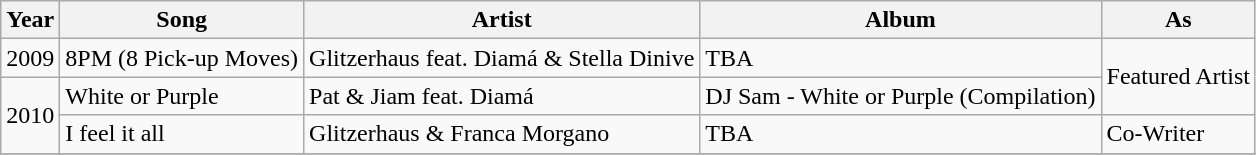<table class="wikitable" border="1">
<tr>
<th>Year</th>
<th>Song</th>
<th>Artist</th>
<th>Album</th>
<th>As</th>
</tr>
<tr>
<td>2009</td>
<td>8PM (8 Pick-up Moves)</td>
<td>Glitzerhaus feat. Diamá & Stella Dinive</td>
<td>TBA</td>
<td rowspan="2">Featured Artist</td>
</tr>
<tr>
<td rowspan="2">2010</td>
<td>White or Purple</td>
<td>Pat & Jiam feat. Diamá</td>
<td>DJ Sam - White or Purple (Compilation)</td>
</tr>
<tr>
<td>I feel it all</td>
<td>Glitzerhaus & Franca Morgano</td>
<td>TBA</td>
<td>Co-Writer</td>
</tr>
<tr>
</tr>
</table>
